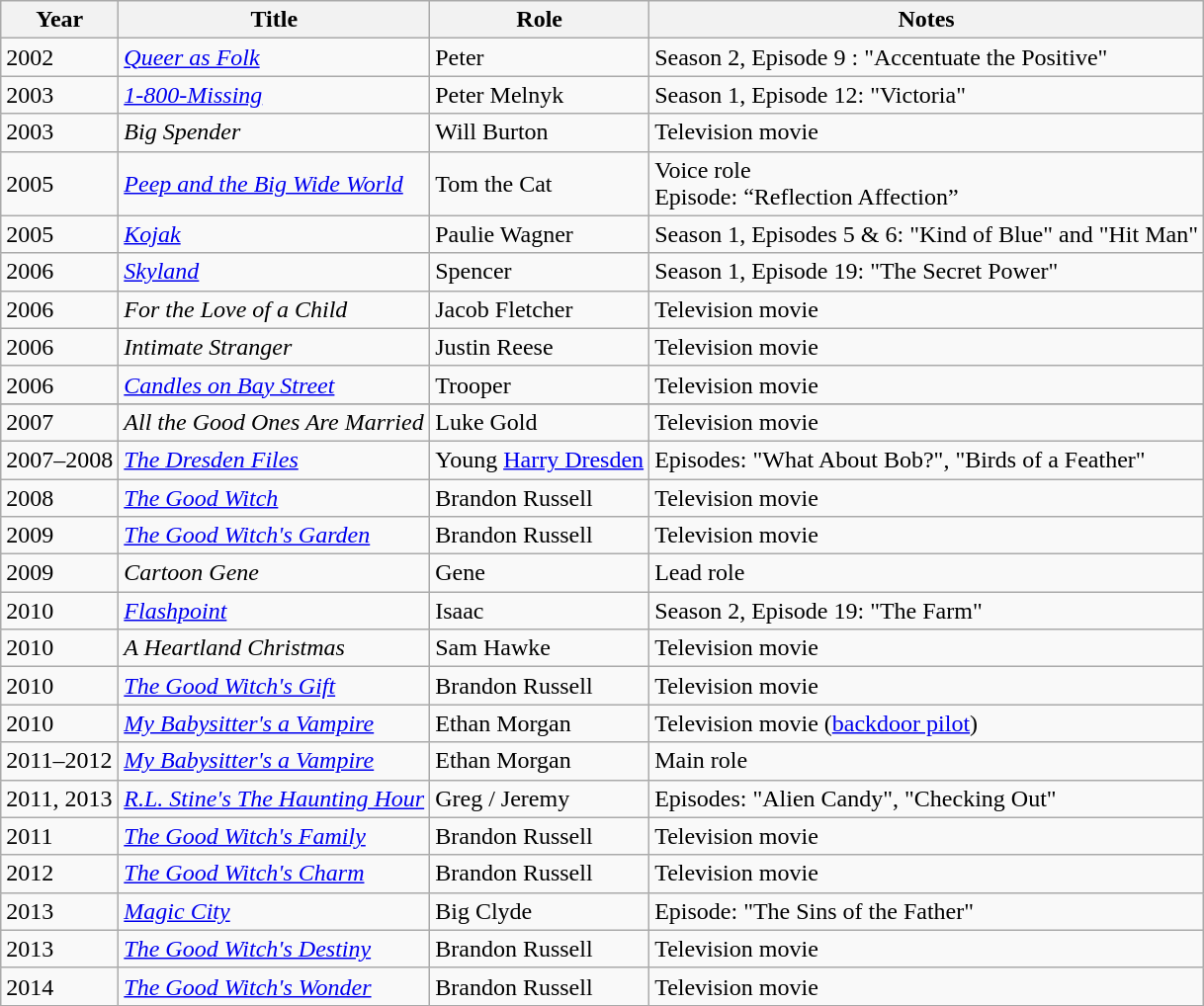<table class="wikitable sortable">
<tr>
<th>Year</th>
<th>Title</th>
<th>Role</th>
<th class="unsortable">Notes</th>
</tr>
<tr>
<td>2002</td>
<td><em><a href='#'>Queer as Folk</a></em></td>
<td>Peter</td>
<td>Season 2, Episode 9 : "Accentuate the Positive"</td>
</tr>
<tr>
<td>2003</td>
<td><em><a href='#'>1-800-Missing</a></em></td>
<td>Peter Melnyk</td>
<td>Season 1, Episode 12: "Victoria"</td>
</tr>
<tr>
<td>2003</td>
<td><em>Big Spender</em></td>
<td>Will Burton</td>
<td>Television movie</td>
</tr>
<tr>
<td>2005</td>
<td><em><a href='#'>Peep and the Big Wide World</a></em></td>
<td>Tom the Cat</td>
<td>Voice role<br> Episode: “Reflection Affection”</td>
</tr>
<tr>
<td>2005</td>
<td><em><a href='#'>Kojak</a></em></td>
<td>Paulie Wagner</td>
<td>Season 1, Episodes 5 & 6: "Kind of Blue" and "Hit Man"</td>
</tr>
<tr>
<td>2006</td>
<td><em><a href='#'>Skyland</a></em></td>
<td>Spencer</td>
<td>Season 1, Episode 19: "The Secret Power"</td>
</tr>
<tr>
<td>2006</td>
<td><em>For the Love of a Child</em></td>
<td>Jacob Fletcher</td>
<td>Television movie</td>
</tr>
<tr>
<td>2006</td>
<td><em>Intimate Stranger</em></td>
<td>Justin Reese</td>
<td>Television movie</td>
</tr>
<tr>
<td>2006</td>
<td><em><a href='#'>Candles on Bay Street</a></em></td>
<td>Trooper</td>
<td>Television movie</td>
</tr>
<tr>
</tr>
<tr>
<td>2007</td>
<td><em>All the Good Ones Are Married</em></td>
<td>Luke Gold</td>
<td>Television movie</td>
</tr>
<tr>
<td>2007–2008</td>
<td data-sort-value="Dresden Files, The"><em><a href='#'>The Dresden Files</a></em></td>
<td>Young <a href='#'>Harry Dresden</a></td>
<td>Episodes: "What About Bob?", "Birds of a Feather"</td>
</tr>
<tr>
<td>2008</td>
<td data-sort-value="Good Witch, The"><em><a href='#'>The Good Witch</a></em></td>
<td>Brandon Russell</td>
<td>Television movie</td>
</tr>
<tr>
<td>2009</td>
<td data-sort-value="Good Witch's Garden, The"><em><a href='#'>The Good Witch's Garden</a></em></td>
<td>Brandon Russell</td>
<td>Television movie</td>
</tr>
<tr>
<td>2009</td>
<td><em>Cartoon Gene</em></td>
<td>Gene</td>
<td>Lead role</td>
</tr>
<tr>
<td>2010</td>
<td><em><a href='#'>Flashpoint</a></em></td>
<td>Isaac</td>
<td>Season 2, Episode 19: "The Farm"</td>
</tr>
<tr>
<td>2010</td>
<td data-sort-value="Heartland Christmas, A"><em>A Heartland Christmas</em></td>
<td>Sam Hawke</td>
<td>Television movie</td>
</tr>
<tr>
<td>2010</td>
<td data-sort-value="Good Witch's Gift, The"><em><a href='#'>The Good Witch's Gift</a></em></td>
<td>Brandon Russell</td>
<td>Television movie</td>
</tr>
<tr>
<td>2010</td>
<td><em><a href='#'>My Babysitter's a Vampire</a></em></td>
<td>Ethan Morgan</td>
<td>Television movie (<a href='#'>backdoor pilot</a>)</td>
</tr>
<tr>
<td>2011–2012</td>
<td><em><a href='#'>My Babysitter's a Vampire</a></em></td>
<td>Ethan Morgan</td>
<td>Main role</td>
</tr>
<tr>
<td style="white-space: nowrap;">2011, 2013</td>
<td style="white-space: nowrap;"><em><a href='#'>R.L. Stine's The Haunting Hour</a></em></td>
<td>Greg / Jeremy</td>
<td>Episodes: "Alien Candy", "Checking Out"</td>
</tr>
<tr>
<td>2011</td>
<td data-sort-value="Good Witch's Family, The"><em><a href='#'>The Good Witch's Family</a></em></td>
<td>Brandon Russell</td>
<td>Television movie</td>
</tr>
<tr>
<td>2012</td>
<td data-sort-value="Good Witch's Charm, The"><em><a href='#'>The Good Witch's Charm</a></em></td>
<td>Brandon Russell</td>
<td>Television movie</td>
</tr>
<tr>
<td>2013</td>
<td><em><a href='#'>Magic City</a></em></td>
<td>Big Clyde</td>
<td>Episode: "The Sins of the Father"</td>
</tr>
<tr>
<td>2013</td>
<td data-sort-value="Good Witch's Destiny, The"><em><a href='#'>The Good Witch's Destiny</a></em></td>
<td>Brandon Russell</td>
<td>Television movie</td>
</tr>
<tr>
<td>2014</td>
<td data-sort-value="Good Witch's Wonder, The"><em><a href='#'>The Good Witch's Wonder</a></em></td>
<td>Brandon Russell</td>
<td>Television movie</td>
</tr>
</table>
